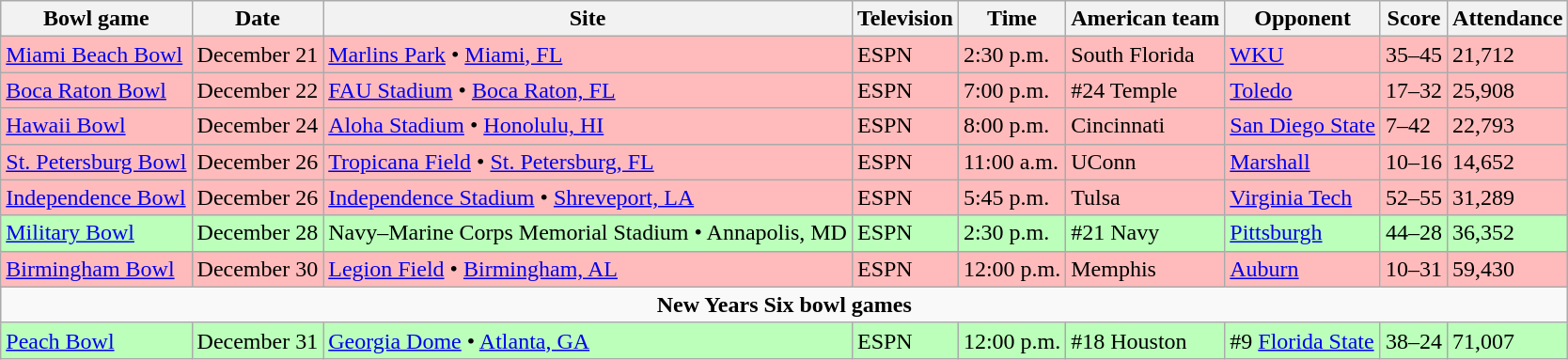<table class="wikitable">
<tr>
<th>Bowl game</th>
<th>Date</th>
<th>Site</th>
<th>Television</th>
<th>Time</th>
<th>American team</th>
<th>Opponent</th>
<th>Score</th>
<th>Attendance</th>
</tr>
<tr bgcolor=#fbb>
<td><a href='#'>Miami Beach Bowl</a></td>
<td>December 21</td>
<td><a href='#'>Marlins Park</a> • <a href='#'>Miami, FL</a></td>
<td>ESPN</td>
<td>2:30 p.m.</td>
<td>South Florida</td>
<td><a href='#'>WKU</a></td>
<td>35–45</td>
<td>21,712</td>
</tr>
<tr bgcolor=#fbb>
<td><a href='#'>Boca Raton Bowl</a></td>
<td>December 22</td>
<td><a href='#'>FAU Stadium</a> • <a href='#'>Boca Raton, FL</a></td>
<td>ESPN</td>
<td>7:00 p.m.</td>
<td>#24 Temple</td>
<td><a href='#'>Toledo</a></td>
<td>17–32</td>
<td>25,908</td>
</tr>
<tr bgcolor=#fbb>
<td><a href='#'>Hawaii Bowl</a></td>
<td>December 24</td>
<td><a href='#'>Aloha Stadium</a> • <a href='#'>Honolulu, HI</a></td>
<td>ESPN</td>
<td>8:00 p.m.</td>
<td>Cincinnati</td>
<td><a href='#'>San Diego State</a></td>
<td>7–42</td>
<td>22,793</td>
</tr>
<tr bgcolor=#fbb>
<td><a href='#'>St. Petersburg Bowl</a></td>
<td>December 26</td>
<td><a href='#'>Tropicana Field</a> • <a href='#'>St. Petersburg, FL</a></td>
<td>ESPN</td>
<td>11:00 a.m.</td>
<td>UConn</td>
<td><a href='#'>Marshall</a></td>
<td>10–16</td>
<td>14,652</td>
</tr>
<tr bgcolor=#fbb>
<td><a href='#'>Independence Bowl</a></td>
<td>December 26</td>
<td><a href='#'>Independence Stadium</a> • <a href='#'>Shreveport, LA</a></td>
<td>ESPN</td>
<td>5:45 p.m.</td>
<td>Tulsa</td>
<td><a href='#'>Virginia Tech</a></td>
<td>52–55</td>
<td>31,289</td>
</tr>
<tr bgcolor=#bfb>
<td><a href='#'>Military Bowl</a></td>
<td>December 28</td>
<td>Navy–Marine Corps Memorial Stadium • Annapolis, MD</td>
<td>ESPN</td>
<td>2:30 p.m.</td>
<td>#21 Navy</td>
<td><a href='#'>Pittsburgh</a></td>
<td>44–28</td>
<td>36,352</td>
</tr>
<tr bgcolor=#fbb>
<td><a href='#'>Birmingham Bowl</a></td>
<td>December 30</td>
<td><a href='#'>Legion Field</a> • <a href='#'>Birmingham, AL</a></td>
<td>ESPN</td>
<td>12:00 p.m.</td>
<td>Memphis</td>
<td><a href='#'>Auburn</a></td>
<td>10–31</td>
<td>59,430</td>
</tr>
<tr>
<td colspan="9" style="text-align:center;"><strong>New Years Six bowl games</strong></td>
</tr>
<tr bgcolor=#bfb>
<td><a href='#'>Peach Bowl</a></td>
<td>December 31</td>
<td><a href='#'>Georgia Dome</a> • <a href='#'>Atlanta, GA</a></td>
<td>ESPN</td>
<td>12:00 p.m.</td>
<td>#18 Houston</td>
<td>#9 <a href='#'>Florida State</a></td>
<td>38–24</td>
<td>71,007</td>
</tr>
</table>
